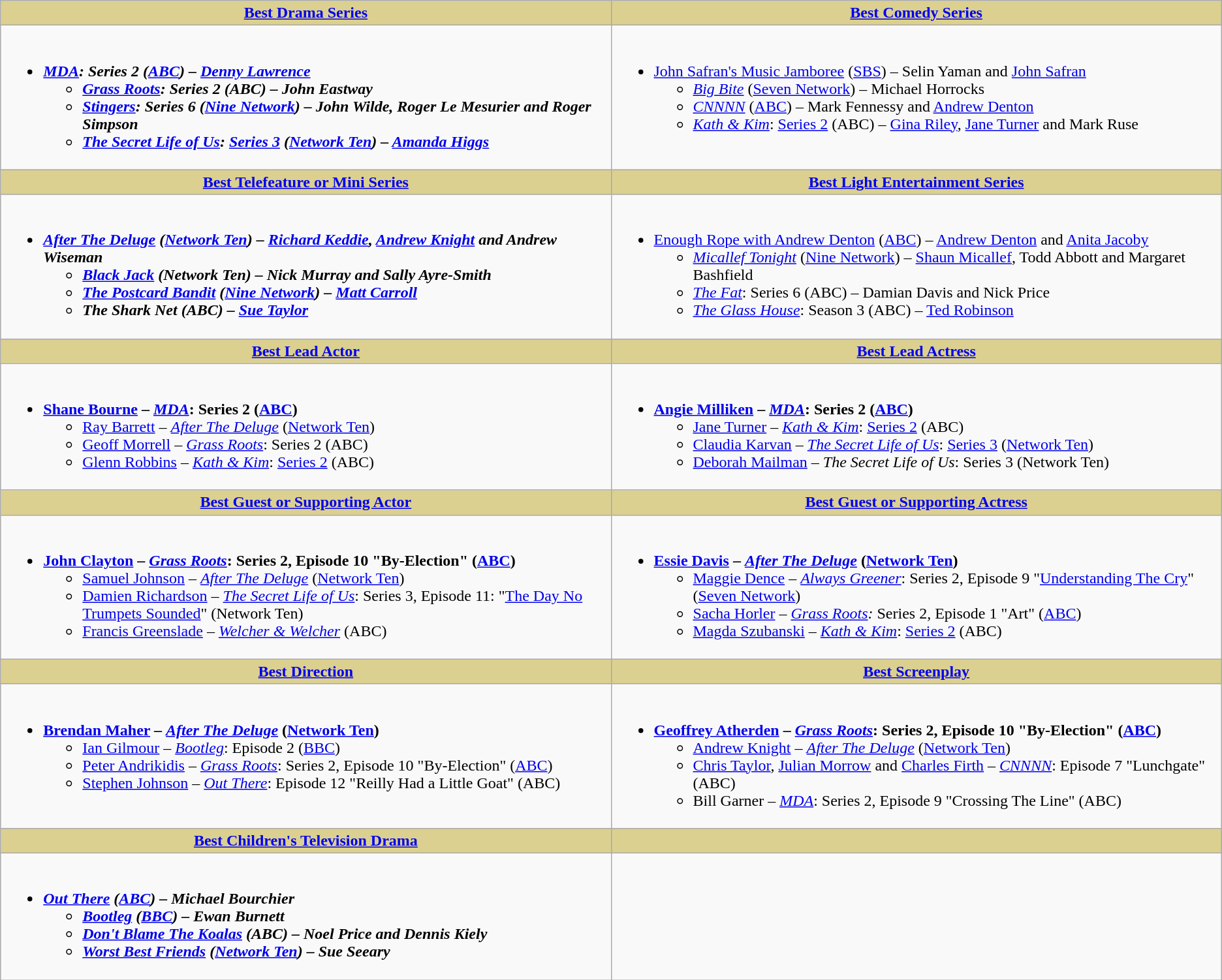<table class=wikitable style="width="100%">
<tr>
<th ! style="background:#dbd090; width=;"50%"><a href='#'>Best Drama Series</a></th>
<th ! style="background:#dbd090; width=;"50%"><a href='#'>Best Comedy Series</a></th>
</tr>
<tr>
<td valign="top" width="50%"><br><ul><li><strong><em><a href='#'>MDA</a><em>: Series 2 (<a href='#'>ABC</a>) – <a href='#'>Denny Lawrence</a><strong><ul><li></em><a href='#'>Grass Roots</a><em>: Series 2 (ABC) – John Eastway</li><li></em><a href='#'>Stingers</a><em>: Series 6 (<a href='#'>Nine Network</a>) – John Wilde, Roger Le Mesurier and Roger Simpson</li><li></em><a href='#'>The Secret Life of Us</a><em>: <a href='#'>Series 3</a> (<a href='#'>Network Ten</a>) – <a href='#'>Amanda Higgs</a></li></ul></li></ul></td>
<td valign="top" width="50%"><br><ul><li></em></strong><a href='#'>John Safran's Music Jamboree</a></em> (<a href='#'>SBS</a>) – Selin Yaman and <a href='#'>John Safran</a></strong><ul><li><em><a href='#'>Big Bite</a></em> (<a href='#'>Seven Network</a>) – Michael Horrocks</li><li><em><a href='#'>CNNNN</a></em> (<a href='#'>ABC</a>) – Mark Fennessy and <a href='#'>Andrew Denton</a></li><li><em><a href='#'>Kath & Kim</a></em>: <a href='#'>Series 2</a> (ABC) – <a href='#'>Gina Riley</a>, <a href='#'>Jane Turner</a> and Mark Ruse</li></ul></li></ul></td>
</tr>
<tr>
<th ! style="background:#dbd090; width=;"50%"><a href='#'>Best Telefeature or Mini Series</a></th>
<th ! style="background:#dbd090; width=;"50%"><a href='#'>Best Light Entertainment Series</a></th>
</tr>
<tr>
<td valign="top" width="50%"><br><ul><li><strong><em><a href='#'>After The Deluge</a><em> (<a href='#'>Network Ten</a>) – <a href='#'>Richard Keddie</a>, <a href='#'>Andrew Knight</a> and Andrew Wiseman<strong><ul><li></em><a href='#'>Black Jack</a><em> (Network Ten) – Nick Murray and Sally Ayre-Smith</li><li></em><a href='#'>The Postcard Bandit</a><em> (<a href='#'>Nine Network</a>) – <a href='#'>Matt Carroll</a></li><li></em>The Shark Net<em> (ABC) – <a href='#'>Sue Taylor</a></li></ul></li></ul></td>
<td valign="top" width="50%"><br><ul><li></em></strong><a href='#'>Enough Rope with Andrew Denton</a></em> (<a href='#'>ABC</a>) – <a href='#'>Andrew Denton</a> and <a href='#'>Anita Jacoby</a></strong><ul><li><em><a href='#'>Micallef Tonight</a></em> (<a href='#'>Nine Network</a>) – <a href='#'>Shaun Micallef</a>, Todd Abbott and Margaret Bashfield</li><li><em><a href='#'>The Fat</a></em>: Series 6 (ABC) – Damian Davis and Nick Price</li><li><em><a href='#'>The Glass House</a></em>: Season 3 (ABC) – <a href='#'>Ted Robinson</a></li></ul></li></ul></td>
</tr>
<tr>
<th ! style="background:#dbd090; width=;"50%"><a href='#'>Best Lead Actor</a></th>
<th ! style="background:#dbd090; width=;"50%"><a href='#'>Best Lead Actress</a></th>
</tr>
<tr>
<td valign="top" width="50%"><br><ul><li><strong><a href='#'>Shane Bourne</a> – <em><a href='#'>MDA</a></em>: Series 2 (<a href='#'>ABC</a>)</strong><ul><li><a href='#'>Ray Barrett</a> – <em><a href='#'>After The Deluge</a></em> (<a href='#'>Network Ten</a>)</li><li><a href='#'>Geoff Morrell</a> – <em><a href='#'>Grass Roots</a></em>: Series 2 (ABC)</li><li><a href='#'>Glenn Robbins</a> – <em><a href='#'>Kath & Kim</a></em>: <a href='#'>Series 2</a> (ABC)</li></ul></li></ul></td>
<td valign="top" width="50%"><br><ul><li><strong><a href='#'>Angie Milliken</a> – <em><a href='#'>MDA</a></em>: Series 2 (<a href='#'>ABC</a>)</strong><ul><li><a href='#'>Jane Turner</a> – <em><a href='#'>Kath & Kim</a></em>: <a href='#'>Series 2</a> (ABC)</li><li><a href='#'>Claudia Karvan</a> – <em><a href='#'>The Secret Life of Us</a></em>: <a href='#'>Series 3</a> (<a href='#'>Network Ten</a>)</li><li><a href='#'>Deborah Mailman</a> – <em>The Secret Life of Us</em>: Series 3 (Network Ten)</li></ul></li></ul></td>
</tr>
<tr>
<th ! style="background:#dbd090; width=;"50%"><a href='#'>Best Guest or Supporting Actor</a></th>
<th ! style="background:#dbd090; width=;"50%"><a href='#'>Best Guest or Supporting Actress</a></th>
</tr>
<tr>
<td valign="top" width="50%"><br><ul><li><strong><a href='#'>John Clayton</a> – <em><a href='#'>Grass Roots</a></em>: Series 2, Episode 10 "By-Election" (<a href='#'>ABC</a>)</strong><ul><li><a href='#'>Samuel Johnson</a> – <em><a href='#'>After The Deluge</a></em> (<a href='#'>Network Ten</a>)</li><li><a href='#'>Damien Richardson</a> – <em><a href='#'>The Secret Life of Us</a></em>: Series 3, Episode 11: "<a href='#'>The Day No Trumpets Sounded</a>" (Network Ten)</li><li><a href='#'>Francis Greenslade</a> – <em><a href='#'>Welcher & Welcher</a></em> (ABC)</li></ul></li></ul></td>
<td valign="top" width="50%"><br><ul><li><strong><a href='#'>Essie Davis</a> – <em><a href='#'>After The Deluge</a></em> (<a href='#'>Network Ten</a>)</strong><ul><li><a href='#'>Maggie Dence</a> – <em><a href='#'>Always Greener</a></em>: Series 2, Episode 9 "<a href='#'>Understanding The Cry</a>" (<a href='#'>Seven Network</a>)</li><li><a href='#'>Sacha Horler</a> – <em><a href='#'>Grass Roots</a>:</em> Series 2, Episode 1 "Art" (<a href='#'>ABC</a>)</li><li><a href='#'>Magda Szubanski</a> – <em><a href='#'>Kath & Kim</a></em>: <a href='#'>Series 2</a> (ABC)</li></ul></li></ul></td>
</tr>
<tr>
<th ! style="background:#dbd090; width=;"50%"><a href='#'>Best Direction</a></th>
<th ! style="background:#dbd090; width=;"50%"><a href='#'>Best Screenplay</a></th>
</tr>
<tr>
<td valign="top" width="50%"><br><ul><li><strong><a href='#'>Brendan Maher</a> – <em><a href='#'>After The Deluge</a></em> (<a href='#'>Network Ten</a>)</strong><ul><li><a href='#'>Ian Gilmour</a> – <em><a href='#'>Bootleg</a></em>: Episode 2 (<a href='#'>BBC</a>)</li><li><a href='#'>Peter Andrikidis</a> – <em><a href='#'>Grass Roots</a></em>: Series 2, Episode 10 "By-Election" (<a href='#'>ABC</a>)</li><li><a href='#'>Stephen Johnson</a> – <em><a href='#'>Out There</a></em>: Episode 12 "Reilly Had a Little Goat" (ABC)</li></ul></li></ul></td>
<td valign="top" width="50%"><br><ul><li><strong><a href='#'>Geoffrey Atherden</a> – <em><a href='#'>Grass Roots</a></em>: Series 2, Episode 10 "By-Election" (<a href='#'>ABC</a>)</strong><ul><li><a href='#'>Andrew Knight</a> – <em><a href='#'>After The Deluge</a></em> (<a href='#'>Network Ten</a>)</li><li><a href='#'>Chris Taylor</a>, <a href='#'>Julian Morrow</a> and <a href='#'>Charles Firth</a> – <em><a href='#'>CNNNN</a></em>: Episode 7 "Lunchgate" (ABC)</li><li>Bill Garner – <em><a href='#'>MDA</a></em>: Series 2, Episode 9 "Crossing The Line" (ABC)</li></ul></li></ul></td>
</tr>
<tr>
<th ! style="background:#dbd090; width=;"50%"><a href='#'>Best Children's Television Drama</a></th>
<th ! style="background:#dbd090; width=;"50%"></th>
</tr>
<tr>
<td valign="top" width="50%"><br><ul><li><strong><em><a href='#'>Out There</a><em> (<a href='#'>ABC</a>) – Michael Bourchier<strong><ul><li></em><a href='#'>Bootleg</a><em> (<a href='#'>BBC</a>) – Ewan Burnett</li><li></em><a href='#'>Don't Blame The Koalas</a><em> (ABC) – Noel Price and Dennis Kiely</li><li></em><a href='#'>Worst Best Friends</a><em> (<a href='#'>Network Ten</a>) – Sue Seeary</li></ul></li></ul></td>
<td valign="top" width="50%"></td>
</tr>
</table>
